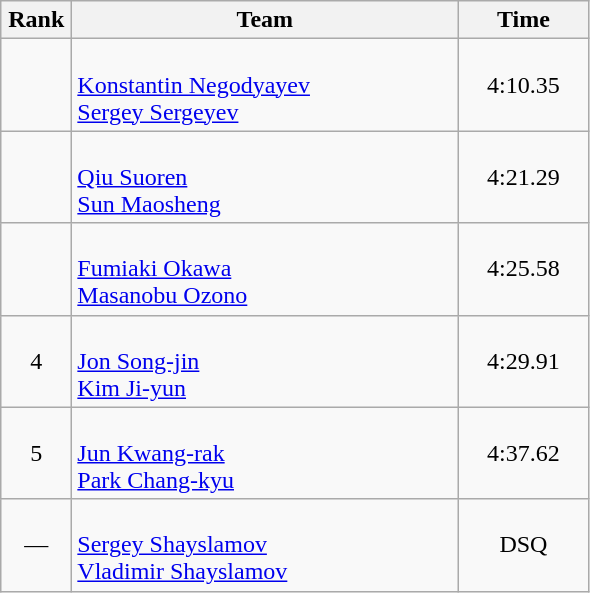<table class=wikitable style="text-align:center">
<tr>
<th width=40>Rank</th>
<th width=250>Team</th>
<th width=80>Time</th>
</tr>
<tr>
<td></td>
<td align=left><br><a href='#'>Konstantin Negodyayev</a><br><a href='#'>Sergey Sergeyev</a></td>
<td>4:10.35</td>
</tr>
<tr>
<td></td>
<td align=left><br><a href='#'>Qiu Suoren</a><br><a href='#'>Sun Maosheng</a></td>
<td>4:21.29</td>
</tr>
<tr>
<td></td>
<td align=left><br><a href='#'>Fumiaki Okawa</a><br><a href='#'>Masanobu Ozono</a></td>
<td>4:25.58</td>
</tr>
<tr>
<td>4</td>
<td align=left><br><a href='#'>Jon Song-jin</a><br><a href='#'>Kim Ji-yun</a></td>
<td>4:29.91</td>
</tr>
<tr>
<td>5</td>
<td align=left><br><a href='#'>Jun Kwang-rak</a><br><a href='#'>Park Chang-kyu</a></td>
<td>4:37.62</td>
</tr>
<tr>
<td>—</td>
<td align=left><br><a href='#'>Sergey Shayslamov</a><br><a href='#'>Vladimir Shayslamov</a></td>
<td>DSQ</td>
</tr>
</table>
